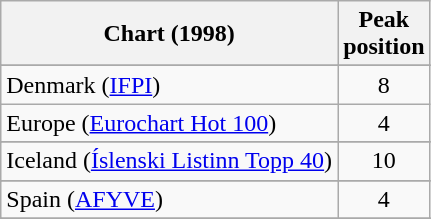<table class="wikitable sortable">
<tr>
<th>Chart (1998)</th>
<th>Peak<br>position</th>
</tr>
<tr>
</tr>
<tr>
</tr>
<tr>
</tr>
<tr>
</tr>
<tr>
</tr>
<tr>
<td>Denmark (<a href='#'>IFPI</a>)</td>
<td align="center">8</td>
</tr>
<tr>
<td>Europe (<a href='#'>Eurochart Hot 100</a>)</td>
<td align="center">4</td>
</tr>
<tr>
</tr>
<tr>
</tr>
<tr>
<td>Iceland (<a href='#'>Íslenski Listinn Topp 40</a>)</td>
<td align="center">10</td>
</tr>
<tr>
</tr>
<tr>
</tr>
<tr>
</tr>
<tr>
</tr>
<tr>
</tr>
<tr>
<td>Spain (<a href='#'>AFYVE</a>)</td>
<td align="center">4</td>
</tr>
<tr>
</tr>
<tr>
</tr>
<tr>
</tr>
<tr>
</tr>
</table>
